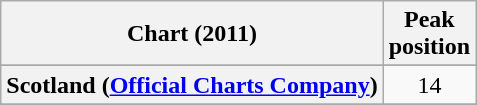<table class="wikitable sortable plainrowheaders" style="text-align:center">
<tr>
<th>Chart (2011)</th>
<th>Peak<br>position</th>
</tr>
<tr>
</tr>
<tr>
</tr>
<tr>
</tr>
<tr>
</tr>
<tr>
</tr>
<tr>
</tr>
<tr>
</tr>
<tr>
</tr>
<tr>
</tr>
<tr>
</tr>
<tr>
</tr>
<tr>
</tr>
<tr>
</tr>
<tr>
</tr>
<tr>
</tr>
<tr>
</tr>
<tr>
<th scope="row">Scotland (<a href='#'>Official Charts Company</a>)</th>
<td align="center">14</td>
</tr>
<tr>
</tr>
<tr>
</tr>
<tr>
</tr>
<tr>
</tr>
<tr>
</tr>
</table>
